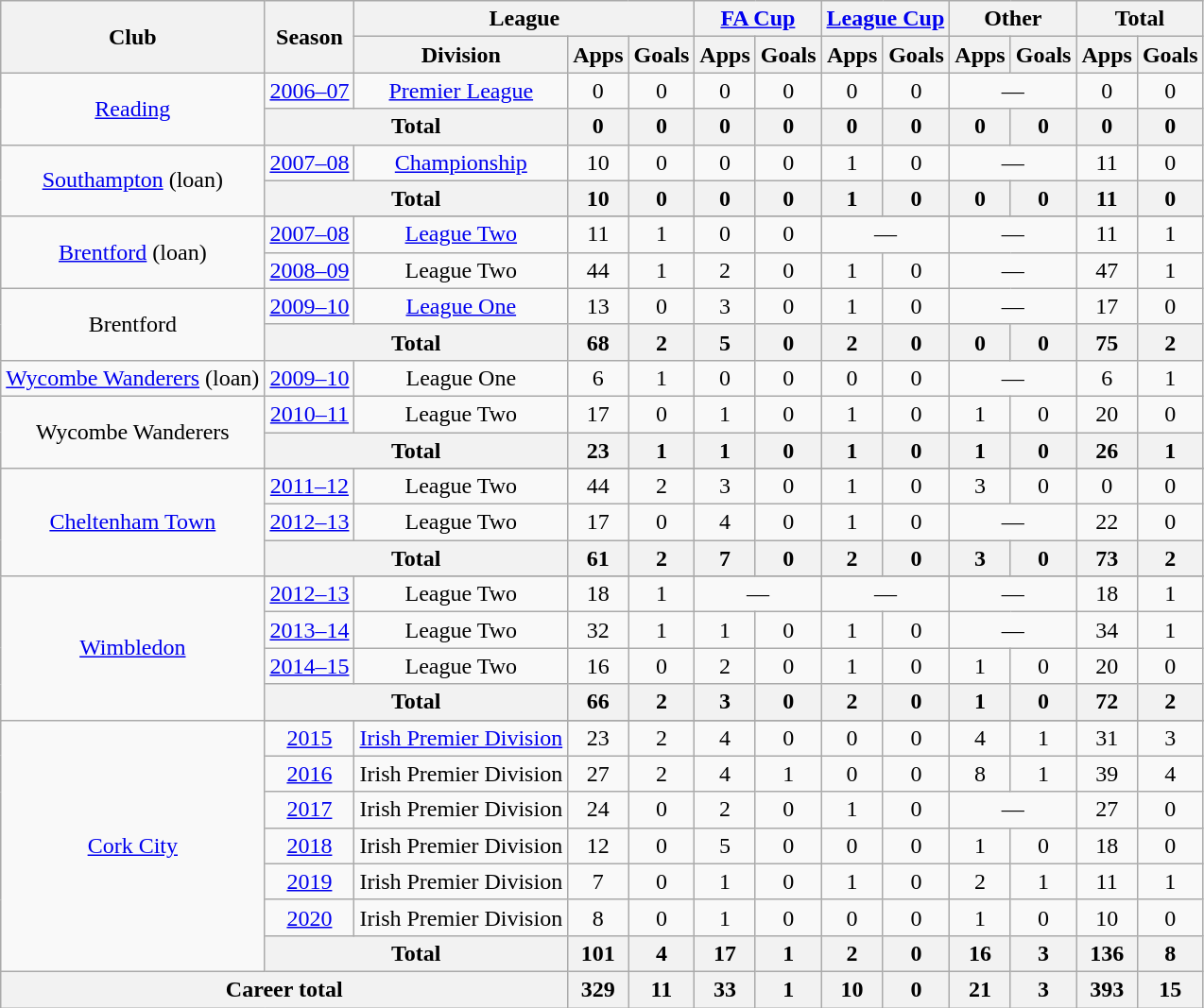<table class=wikitable style=text-align:center>
<tr>
<th rowspan=2>Club</th>
<th rowspan=2>Season</th>
<th colspan=3>League</th>
<th colspan=2><a href='#'>FA Cup</a></th>
<th colspan=2><a href='#'>League Cup</a></th>
<th colspan=2>Other</th>
<th colspan=2>Total</th>
</tr>
<tr>
<th>Division</th>
<th>Apps</th>
<th>Goals</th>
<th>Apps</th>
<th>Goals</th>
<th>Apps</th>
<th>Goals</th>
<th>Apps</th>
<th>Goals</th>
<th>Apps</th>
<th>Goals</th>
</tr>
<tr>
<td rowspan=2><a href='#'>Reading</a></td>
<td><a href='#'>2006–07</a></td>
<td><a href='#'>Premier League</a></td>
<td>0</td>
<td>0</td>
<td>0</td>
<td>0</td>
<td>0</td>
<td>0</td>
<td colspan=2>—</td>
<td>0</td>
<td>0</td>
</tr>
<tr>
<th colspan=2>Total</th>
<th>0</th>
<th>0</th>
<th>0</th>
<th>0</th>
<th>0</th>
<th>0</th>
<th>0</th>
<th>0</th>
<th>0</th>
<th>0</th>
</tr>
<tr>
<td rowspan=2><a href='#'>Southampton</a> (loan)</td>
<td><a href='#'>2007–08</a></td>
<td><a href='#'>Championship</a></td>
<td>10</td>
<td>0</td>
<td>0</td>
<td>0</td>
<td>1</td>
<td>0</td>
<td colspan=2>—</td>
<td>11</td>
<td>0</td>
</tr>
<tr>
<th colspan=2>Total</th>
<th>10</th>
<th>0</th>
<th>0</th>
<th>0</th>
<th>1</th>
<th>0</th>
<th>0</th>
<th>0</th>
<th>11</th>
<th>0</th>
</tr>
<tr>
<td rowspan=3><a href='#'>Brentford</a> (loan)</td>
</tr>
<tr>
<td><a href='#'>2007–08</a></td>
<td><a href='#'>League Two</a></td>
<td>11</td>
<td>1</td>
<td>0</td>
<td>0</td>
<td colspan=2>—</td>
<td colspan=2>—</td>
<td>11</td>
<td>1</td>
</tr>
<tr>
<td><a href='#'>2008–09</a></td>
<td>League Two</td>
<td>44</td>
<td>1</td>
<td>2</td>
<td>0</td>
<td>1</td>
<td>0</td>
<td colspan=2>—</td>
<td>47</td>
<td>1</td>
</tr>
<tr>
<td rowspan=2>Brentford</td>
<td><a href='#'>2009–10</a></td>
<td><a href='#'>League One</a></td>
<td>13</td>
<td>0</td>
<td>3</td>
<td>0</td>
<td>1</td>
<td>0</td>
<td colspan=2>—</td>
<td>17</td>
<td>0</td>
</tr>
<tr>
<th colspan=2>Total</th>
<th>68</th>
<th>2</th>
<th>5</th>
<th>0</th>
<th>2</th>
<th>0</th>
<th>0</th>
<th>0</th>
<th>75</th>
<th>2</th>
</tr>
<tr>
<td><a href='#'>Wycombe Wanderers</a> (loan)</td>
<td><a href='#'>2009–10</a></td>
<td>League One</td>
<td>6</td>
<td>1</td>
<td>0</td>
<td>0</td>
<td>0</td>
<td>0</td>
<td colspan=2>—</td>
<td>6</td>
<td>1</td>
</tr>
<tr>
<td rowspan=2>Wycombe Wanderers</td>
<td><a href='#'>2010–11</a></td>
<td>League Two</td>
<td>17</td>
<td>0</td>
<td>1</td>
<td>0</td>
<td>1</td>
<td>0</td>
<td>1</td>
<td>0</td>
<td>20</td>
<td>0</td>
</tr>
<tr>
<th colspan=2>Total</th>
<th>23</th>
<th>1</th>
<th>1</th>
<th>0</th>
<th>1</th>
<th>0</th>
<th>1</th>
<th>0</th>
<th>26</th>
<th>1</th>
</tr>
<tr>
<td rowspan=4><a href='#'>Cheltenham Town</a></td>
</tr>
<tr>
<td><a href='#'>2011–12</a></td>
<td>League Two</td>
<td>44</td>
<td>2</td>
<td>3</td>
<td>0</td>
<td>1</td>
<td>0</td>
<td>3</td>
<td>0</td>
<td>0</td>
<td>0</td>
</tr>
<tr>
<td><a href='#'>2012–13</a></td>
<td>League Two</td>
<td>17</td>
<td>0</td>
<td>4</td>
<td>0</td>
<td>1</td>
<td>0</td>
<td colspan=2>—</td>
<td>22</td>
<td>0</td>
</tr>
<tr>
<th colspan=2>Total</th>
<th>61</th>
<th>2</th>
<th>7</th>
<th>0</th>
<th>2</th>
<th>0</th>
<th>3</th>
<th>0</th>
<th>73</th>
<th>2</th>
</tr>
<tr>
<td rowspan=5><a href='#'>Wimbledon</a></td>
</tr>
<tr>
<td><a href='#'>2012–13</a></td>
<td>League Two</td>
<td>18</td>
<td>1</td>
<td colspan=2>—</td>
<td colspan=2>—</td>
<td colspan=2>—</td>
<td>18</td>
<td>1</td>
</tr>
<tr>
<td><a href='#'>2013–14</a></td>
<td>League Two</td>
<td>32</td>
<td>1</td>
<td>1</td>
<td>0</td>
<td>1</td>
<td>0</td>
<td colspan=2>—</td>
<td>34</td>
<td>1</td>
</tr>
<tr>
<td><a href='#'>2014–15</a></td>
<td>League Two</td>
<td>16</td>
<td>0</td>
<td>2</td>
<td>0</td>
<td>1</td>
<td>0</td>
<td>1</td>
<td>0</td>
<td>20</td>
<td>0</td>
</tr>
<tr>
<th colspan=2>Total</th>
<th>66</th>
<th>2</th>
<th>3</th>
<th>0</th>
<th>2</th>
<th>0</th>
<th>1</th>
<th>0</th>
<th>72</th>
<th>2</th>
</tr>
<tr>
<td rowspan=8><a href='#'>Cork City</a></td>
</tr>
<tr>
<td><a href='#'>2015</a></td>
<td><a href='#'>Irish Premier Division</a></td>
<td>23</td>
<td>2</td>
<td>4</td>
<td>0</td>
<td>0</td>
<td>0</td>
<td>4</td>
<td>1</td>
<td>31</td>
<td>3</td>
</tr>
<tr>
<td><a href='#'>2016</a></td>
<td>Irish Premier Division</td>
<td>27</td>
<td>2</td>
<td>4</td>
<td>1</td>
<td>0</td>
<td>0</td>
<td>8</td>
<td>1</td>
<td>39</td>
<td>4</td>
</tr>
<tr>
<td><a href='#'>2017</a></td>
<td>Irish Premier Division</td>
<td>24</td>
<td>0</td>
<td>2</td>
<td>0</td>
<td>1</td>
<td>0</td>
<td colspan=2>—</td>
<td>27</td>
<td>0</td>
</tr>
<tr>
<td><a href='#'>2018</a></td>
<td>Irish Premier Division</td>
<td>12</td>
<td>0</td>
<td>5</td>
<td>0</td>
<td>0</td>
<td>0</td>
<td>1</td>
<td>0</td>
<td>18</td>
<td>0</td>
</tr>
<tr>
<td><a href='#'>2019</a></td>
<td>Irish Premier Division</td>
<td>7</td>
<td>0</td>
<td>1</td>
<td>0</td>
<td>1</td>
<td>0</td>
<td>2</td>
<td>1</td>
<td>11</td>
<td>1</td>
</tr>
<tr>
<td><a href='#'>2020</a></td>
<td>Irish Premier Division</td>
<td>8</td>
<td>0</td>
<td>1</td>
<td>0</td>
<td>0</td>
<td>0</td>
<td>1</td>
<td>0</td>
<td>10</td>
<td>0</td>
</tr>
<tr>
<th colspan=2>Total</th>
<th>101</th>
<th>4</th>
<th>17</th>
<th>1</th>
<th>2</th>
<th>0</th>
<th>16</th>
<th>3</th>
<th>136</th>
<th>8</th>
</tr>
<tr>
<th colspan=3>Career total</th>
<th>329</th>
<th>11</th>
<th>33</th>
<th>1</th>
<th>10</th>
<th>0</th>
<th>21</th>
<th>3</th>
<th>393</th>
<th>15</th>
</tr>
</table>
